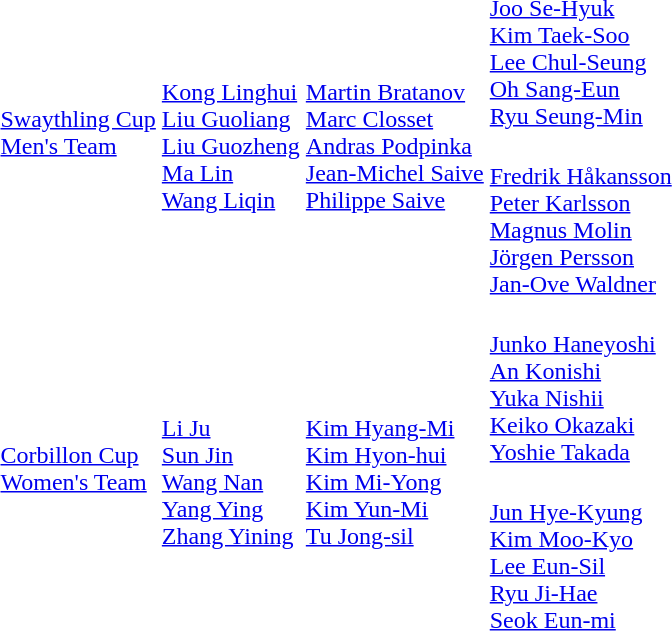<table>
<tr>
<td rowspan=2><a href='#'>Swaythling Cup<br>Men's Team</a></td>
<td rowspan=2><br><a href='#'>Kong Linghui</a><br><a href='#'>Liu Guoliang</a><br><a href='#'>Liu Guozheng</a><br><a href='#'>Ma Lin</a><br><a href='#'>Wang Liqin</a></td>
<td rowspan=2><br><a href='#'>Martin Bratanov</a><br><a href='#'>Marc Closset</a><br><a href='#'>Andras Podpinka</a><br><a href='#'>Jean-Michel Saive</a><br><a href='#'>Philippe Saive</a></td>
<td><br><a href='#'>Joo Se-Hyuk</a><br><a href='#'>Kim Taek-Soo</a><br><a href='#'>Lee Chul-Seung</a><br><a href='#'>Oh Sang-Eun</a><br><a href='#'>Ryu Seung-Min</a></td>
</tr>
<tr>
<td><br><a href='#'>Fredrik Håkansson</a><br><a href='#'>Peter Karlsson</a><br><a href='#'>Magnus Molin</a><br><a href='#'>Jörgen Persson</a><br><a href='#'>Jan-Ove Waldner</a></td>
</tr>
<tr>
<td rowspan=2><a href='#'>Corbillon Cup<br>Women's Team</a></td>
<td rowspan=2><br><a href='#'>Li Ju</a><br><a href='#'>Sun Jin</a><br><a href='#'>Wang Nan</a><br><a href='#'>Yang Ying</a><br><a href='#'>Zhang Yining</a></td>
<td rowspan=2><br><a href='#'>Kim Hyang-Mi</a><br><a href='#'>Kim Hyon-hui</a><br><a href='#'>Kim Mi-Yong</a><br><a href='#'>Kim Yun-Mi</a><br><a href='#'>Tu Jong-sil</a></td>
<td><br><a href='#'>Junko Haneyoshi</a><br><a href='#'>An Konishi</a><br><a href='#'>Yuka Nishii</a><br><a href='#'>Keiko Okazaki</a><br><a href='#'>Yoshie Takada</a></td>
</tr>
<tr>
<td><br><a href='#'>Jun Hye-Kyung</a><br><a href='#'>Kim Moo-Kyo</a><br><a href='#'>Lee Eun-Sil</a><br><a href='#'>Ryu Ji-Hae</a><br><a href='#'>Seok Eun-mi</a></td>
</tr>
</table>
